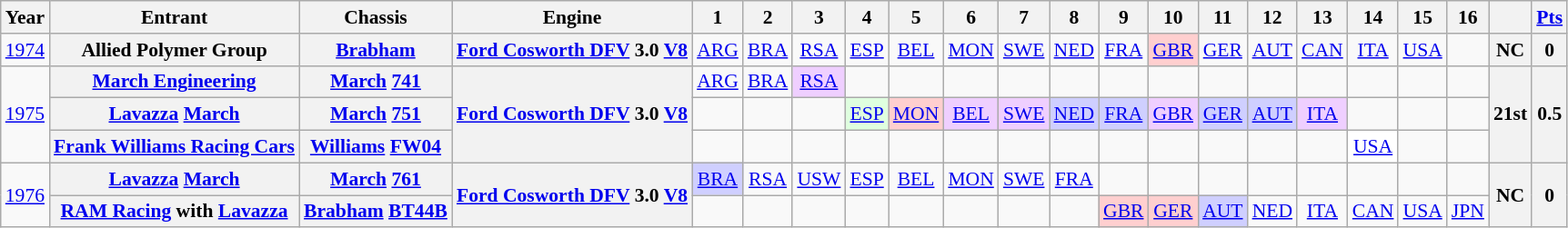<table class="wikitable" style="text-align:center; font-size:90%">
<tr>
<th>Year</th>
<th>Entrant</th>
<th>Chassis</th>
<th>Engine</th>
<th>1</th>
<th>2</th>
<th>3</th>
<th>4</th>
<th>5</th>
<th>6</th>
<th>7</th>
<th>8</th>
<th>9</th>
<th>10</th>
<th>11</th>
<th>12</th>
<th>13</th>
<th>14</th>
<th>15</th>
<th>16</th>
<th></th>
<th><a href='#'>Pts</a></th>
</tr>
<tr>
<td><a href='#'>1974</a></td>
<th>Allied Polymer Group</th>
<th><a href='#'>Brabham</a> </th>
<th><a href='#'>Ford Cosworth DFV</a> 3.0 <a href='#'>V8</a></th>
<td><a href='#'>ARG</a></td>
<td><a href='#'>BRA</a></td>
<td><a href='#'>RSA</a></td>
<td><a href='#'>ESP</a></td>
<td><a href='#'>BEL</a></td>
<td><a href='#'>MON</a></td>
<td><a href='#'>SWE</a></td>
<td><a href='#'>NED</a></td>
<td><a href='#'>FRA</a></td>
<td style="background:#FFCFCF;"><a href='#'>GBR</a><br></td>
<td><a href='#'>GER</a></td>
<td><a href='#'>AUT</a></td>
<td><a href='#'>CAN</a></td>
<td><a href='#'>ITA</a></td>
<td><a href='#'>USA</a></td>
<td></td>
<th>NC</th>
<th>0</th>
</tr>
<tr>
<td rowspan=3><a href='#'>1975</a></td>
<th><a href='#'>March Engineering</a></th>
<th><a href='#'>March</a> <a href='#'>741</a></th>
<th rowspan=3><a href='#'>Ford Cosworth DFV</a> 3.0 <a href='#'>V8</a></th>
<td><a href='#'>ARG</a></td>
<td><a href='#'>BRA</a></td>
<td style="background:#EFCFFF;"><a href='#'>RSA</a><br></td>
<td></td>
<td></td>
<td></td>
<td></td>
<td></td>
<td></td>
<td></td>
<td></td>
<td></td>
<td></td>
<td></td>
<td></td>
<td></td>
<th rowspan=3>21st</th>
<th rowspan=3>0.5</th>
</tr>
<tr>
<th><a href='#'>Lavazza</a> <a href='#'>March</a></th>
<th><a href='#'>March</a> <a href='#'>751</a></th>
<td></td>
<td></td>
<td></td>
<td style="background:#DFFFDF;"><a href='#'>ESP</a><br></td>
<td style="background:#FFCFCF;"><a href='#'>MON</a><br></td>
<td style="background:#EFCFFF;"><a href='#'>BEL</a><br></td>
<td style="background:#EFCFFF;"><a href='#'>SWE</a><br></td>
<td style="background:#CFCFFF;"><a href='#'>NED</a><br></td>
<td style="background:#CFCFFF;"><a href='#'>FRA</a><br></td>
<td style="background:#EFCFFF;"><a href='#'>GBR</a><br></td>
<td style="background:#CFCFFF;"><a href='#'>GER</a><br></td>
<td style="background:#CFCFFF;"><a href='#'>AUT</a><br></td>
<td style="background:#EFCFFF;"><a href='#'>ITA</a><br></td>
<td></td>
<td></td>
<td></td>
</tr>
<tr>
<th><a href='#'>Frank Williams Racing Cars</a></th>
<th><a href='#'>Williams</a> <a href='#'>FW04</a></th>
<td></td>
<td></td>
<td></td>
<td></td>
<td></td>
<td></td>
<td></td>
<td></td>
<td></td>
<td></td>
<td></td>
<td></td>
<td></td>
<td style="background:#FFFFFF;"><a href='#'>USA</a><br></td>
<td></td>
<td></td>
</tr>
<tr>
<td rowspan=2><a href='#'>1976</a></td>
<th><a href='#'>Lavazza</a> <a href='#'>March</a></th>
<th><a href='#'>March</a> <a href='#'>761</a></th>
<th rowspan=2><a href='#'>Ford Cosworth DFV</a> 3.0 <a href='#'>V8</a></th>
<td style="background:#CFCFFF;"><a href='#'>BRA</a><br></td>
<td><a href='#'>RSA</a></td>
<td><a href='#'>USW</a></td>
<td><a href='#'>ESP</a></td>
<td><a href='#'>BEL</a></td>
<td><a href='#'>MON</a></td>
<td><a href='#'>SWE</a></td>
<td><a href='#'>FRA</a></td>
<td></td>
<td></td>
<td></td>
<td></td>
<td></td>
<td></td>
<td></td>
<td></td>
<th rowspan=2>NC</th>
<th rowspan=2>0</th>
</tr>
<tr>
<th><a href='#'>RAM Racing</a> with <a href='#'>Lavazza</a></th>
<th><a href='#'>Brabham</a> <a href='#'>BT44B</a></th>
<td></td>
<td></td>
<td></td>
<td></td>
<td></td>
<td></td>
<td></td>
<td></td>
<td style="background:#FFCFCF;"><a href='#'>GBR</a><br></td>
<td style="background:#FFCFCF;"><a href='#'>GER</a><br></td>
<td style="background:#CFCFFF;"><a href='#'>AUT</a><br></td>
<td><a href='#'>NED</a></td>
<td><a href='#'>ITA</a></td>
<td><a href='#'>CAN</a></td>
<td><a href='#'>USA</a></td>
<td><a href='#'>JPN</a></td>
</tr>
</table>
